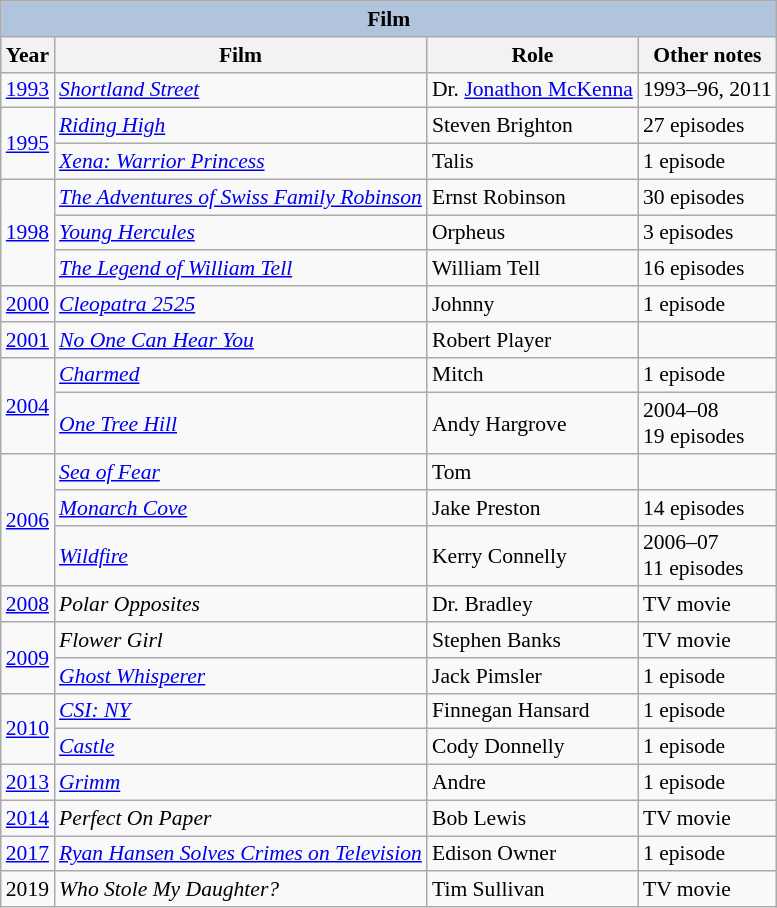<table class="wikitable" style="font-size: 90%;">
<tr>
<th colspan="4" style="background: LightSteelBlue;">Film</th>
</tr>
<tr>
<th>Year</th>
<th>Film</th>
<th>Role</th>
<th>Other notes</th>
</tr>
<tr>
<td><a href='#'>1993</a></td>
<td><em><a href='#'>Shortland Street</a></em></td>
<td>Dr. <a href='#'>Jonathon McKenna</a></td>
<td>1993–96, 2011</td>
</tr>
<tr>
<td rowspan="2"><a href='#'>1995</a></td>
<td><em><a href='#'>Riding High</a></em></td>
<td>Steven Brighton</td>
<td>27 episodes</td>
</tr>
<tr>
<td><em><a href='#'>Xena: Warrior Princess</a></em></td>
<td>Talis</td>
<td>1 episode</td>
</tr>
<tr>
<td rowspan="3"><a href='#'>1998</a></td>
<td><em><a href='#'>The Adventures of Swiss Family Robinson</a></em></td>
<td>Ernst Robinson</td>
<td>30 episodes</td>
</tr>
<tr>
<td><em><a href='#'>Young Hercules</a></em></td>
<td>Orpheus</td>
<td>3 episodes</td>
</tr>
<tr>
<td><em><a href='#'>The Legend of William Tell</a></em></td>
<td>William Tell</td>
<td>16 episodes</td>
</tr>
<tr>
<td><a href='#'>2000</a></td>
<td><em><a href='#'>Cleopatra 2525</a></em></td>
<td>Johnny</td>
<td>1 episode</td>
</tr>
<tr>
<td><a href='#'>2001</a></td>
<td><em><a href='#'>No One Can Hear You</a></em></td>
<td>Robert Player</td>
<td></td>
</tr>
<tr>
<td rowspan="2"><a href='#'>2004</a></td>
<td><em><a href='#'>Charmed</a></em></td>
<td>Mitch</td>
<td>1 episode</td>
</tr>
<tr>
<td><em><a href='#'>One Tree Hill</a></em></td>
<td>Andy Hargrove</td>
<td>2004–08<br>19 episodes</td>
</tr>
<tr>
<td rowspan="3"><a href='#'>2006</a></td>
<td><em><a href='#'>Sea of Fear</a></em></td>
<td>Tom</td>
<td></td>
</tr>
<tr>
<td><em><a href='#'>Monarch Cove</a></em></td>
<td>Jake Preston</td>
<td>14 episodes</td>
</tr>
<tr>
<td><em><a href='#'>Wildfire</a></em></td>
<td>Kerry Connelly</td>
<td>2006–07<br>11 episodes</td>
</tr>
<tr>
<td><a href='#'>2008</a></td>
<td><em>Polar Opposites</em></td>
<td>Dr. Bradley</td>
<td>TV movie</td>
</tr>
<tr>
<td rowspan="2"><a href='#'>2009</a></td>
<td><em>Flower Girl</em></td>
<td>Stephen Banks</td>
<td>TV movie</td>
</tr>
<tr>
<td><em><a href='#'>Ghost Whisperer</a></em></td>
<td>Jack Pimsler</td>
<td>1 episode</td>
</tr>
<tr>
<td rowspan="2"><a href='#'>2010</a></td>
<td><em><a href='#'>CSI: NY</a></em></td>
<td>Finnegan Hansard</td>
<td>1 episode</td>
</tr>
<tr>
<td><em><a href='#'>Castle</a></em></td>
<td>Cody Donnelly</td>
<td>1 episode</td>
</tr>
<tr>
<td rowspan="1"><a href='#'>2013</a></td>
<td><em><a href='#'>Grimm</a></em></td>
<td>Andre</td>
<td>1 episode</td>
</tr>
<tr>
<td rowspan="1"><a href='#'>2014</a></td>
<td><em>Perfect On Paper</em></td>
<td>Bob Lewis</td>
<td>TV movie</td>
</tr>
<tr>
<td rowspan="1"><a href='#'>2017</a></td>
<td><em><a href='#'>Ryan Hansen Solves Crimes on Television</a></em></td>
<td>Edison Owner</td>
<td>1 episode</td>
</tr>
<tr>
<td>2019</td>
<td><em>Who Stole My Daughter?</em></td>
<td>Tim Sullivan</td>
<td>TV movie</td>
</tr>
</table>
